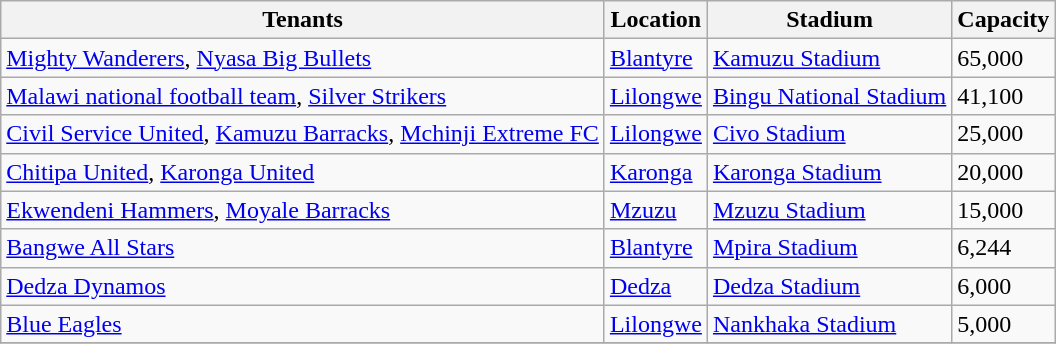<table class="wikitable sortable">
<tr>
<th>Tenants</th>
<th>Location</th>
<th>Stadium</th>
<th>Capacity</th>
</tr>
<tr>
<td><a href='#'>Mighty Wanderers</a>, <a href='#'>Nyasa Big Bullets</a></td>
<td><a href='#'>Blantyre</a></td>
<td><a href='#'>Kamuzu Stadium</a></td>
<td>65,000</td>
</tr>
<tr>
<td><a href='#'>Malawi national football team</a>, <a href='#'>Silver Strikers</a></td>
<td><a href='#'>Lilongwe</a></td>
<td><a href='#'>Bingu National Stadium</a></td>
<td>41,100</td>
</tr>
<tr>
<td><a href='#'>Civil Service United</a>, <a href='#'>Kamuzu Barracks</a>, <a href='#'>Mchinji Extreme FC</a></td>
<td><a href='#'>Lilongwe</a></td>
<td><a href='#'>Civo Stadium</a></td>
<td>25,000</td>
</tr>
<tr>
<td><a href='#'>Chitipa United</a>, <a href='#'>Karonga United</a></td>
<td><a href='#'>Karonga</a></td>
<td><a href='#'>Karonga Stadium</a></td>
<td>20,000</td>
</tr>
<tr>
<td><a href='#'>Ekwendeni Hammers</a>, <a href='#'>Moyale Barracks</a></td>
<td><a href='#'>Mzuzu</a></td>
<td><a href='#'>Mzuzu Stadium</a></td>
<td>15,000</td>
</tr>
<tr>
<td><a href='#'>Bangwe All Stars</a></td>
<td><a href='#'>Blantyre</a></td>
<td><a href='#'>Mpira Stadium</a></td>
<td>6,244</td>
</tr>
<tr>
<td><a href='#'>Dedza Dynamos</a></td>
<td><a href='#'>Dedza</a></td>
<td><a href='#'>Dedza Stadium</a></td>
<td>6,000</td>
</tr>
<tr>
<td><a href='#'>Blue Eagles</a></td>
<td><a href='#'>Lilongwe</a></td>
<td><a href='#'>Nankhaka Stadium</a></td>
<td>5,000</td>
</tr>
<tr>
</tr>
</table>
